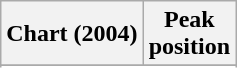<table class="wikitable sortable plainrowheaders">
<tr>
<th>Chart (2004)</th>
<th>Peak<br>position</th>
</tr>
<tr>
</tr>
<tr>
</tr>
<tr>
</tr>
<tr>
</tr>
<tr>
</tr>
<tr>
</tr>
<tr>
</tr>
<tr>
</tr>
</table>
